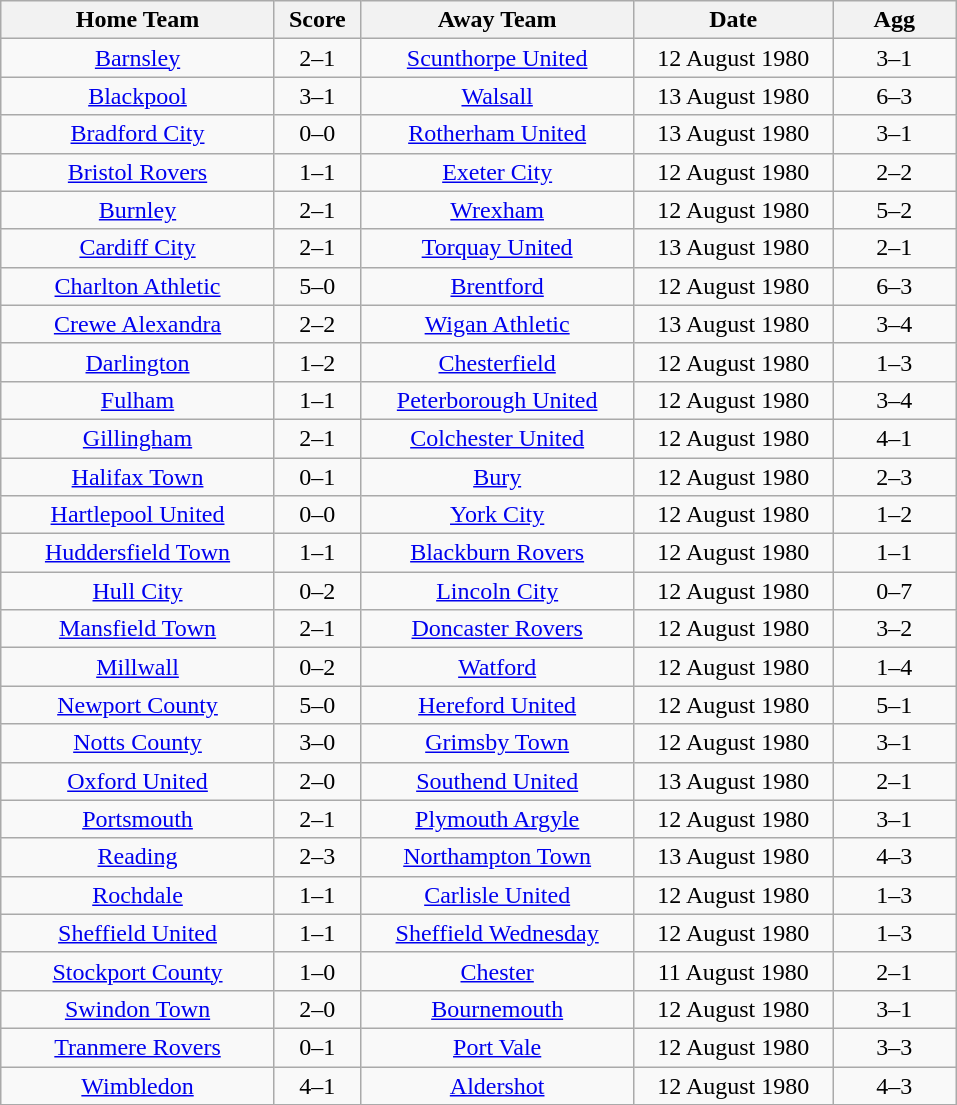<table class="wikitable" style="text-align:center;">
<tr>
<th width=175>Home Team</th>
<th width=50>Score</th>
<th width=175>Away Team</th>
<th width=125>Date</th>
<th width= 75>Agg</th>
</tr>
<tr>
<td><a href='#'>Barnsley</a></td>
<td>2–1</td>
<td><a href='#'>Scunthorpe United</a></td>
<td>12 August 1980</td>
<td>3–1</td>
</tr>
<tr>
<td><a href='#'>Blackpool</a></td>
<td>3–1</td>
<td><a href='#'>Walsall</a></td>
<td>13 August 1980</td>
<td>6–3</td>
</tr>
<tr>
<td><a href='#'>Bradford City</a></td>
<td>0–0</td>
<td><a href='#'>Rotherham United</a></td>
<td>13 August 1980</td>
<td>3–1</td>
</tr>
<tr>
<td><a href='#'>Bristol Rovers</a></td>
<td>1–1</td>
<td><a href='#'>Exeter City</a></td>
<td>12 August 1980</td>
<td>2–2</td>
</tr>
<tr>
<td><a href='#'>Burnley</a></td>
<td>2–1</td>
<td><a href='#'>Wrexham</a></td>
<td>12 August 1980</td>
<td>5–2</td>
</tr>
<tr>
<td><a href='#'>Cardiff City</a></td>
<td>2–1</td>
<td><a href='#'>Torquay United</a></td>
<td>13 August 1980</td>
<td>2–1</td>
</tr>
<tr>
<td><a href='#'>Charlton Athletic</a></td>
<td>5–0</td>
<td><a href='#'>Brentford</a></td>
<td>12 August 1980</td>
<td>6–3</td>
</tr>
<tr>
<td><a href='#'>Crewe Alexandra</a></td>
<td>2–2</td>
<td><a href='#'>Wigan Athletic</a></td>
<td>13 August 1980</td>
<td>3–4</td>
</tr>
<tr>
<td><a href='#'>Darlington</a></td>
<td>1–2</td>
<td><a href='#'>Chesterfield</a></td>
<td>12 August 1980</td>
<td>1–3</td>
</tr>
<tr>
<td><a href='#'>Fulham</a></td>
<td>1–1</td>
<td><a href='#'>Peterborough United</a></td>
<td>12 August 1980</td>
<td>3–4</td>
</tr>
<tr>
<td><a href='#'>Gillingham</a></td>
<td>2–1</td>
<td><a href='#'>Colchester United</a></td>
<td>12 August 1980</td>
<td>4–1</td>
</tr>
<tr>
<td><a href='#'>Halifax Town</a></td>
<td>0–1</td>
<td><a href='#'>Bury</a></td>
<td>12 August 1980</td>
<td>2–3</td>
</tr>
<tr>
<td><a href='#'>Hartlepool United</a></td>
<td>0–0</td>
<td><a href='#'>York City</a></td>
<td>12 August 1980</td>
<td>1–2</td>
</tr>
<tr>
<td><a href='#'>Huddersfield Town</a></td>
<td>1–1</td>
<td><a href='#'>Blackburn Rovers</a></td>
<td>12 August 1980</td>
<td>1–1</td>
</tr>
<tr>
<td><a href='#'>Hull City</a></td>
<td>0–2</td>
<td><a href='#'>Lincoln City</a></td>
<td>12 August 1980</td>
<td>0–7</td>
</tr>
<tr>
<td><a href='#'>Mansfield Town</a></td>
<td>2–1</td>
<td><a href='#'>Doncaster Rovers</a></td>
<td>12 August 1980</td>
<td>3–2</td>
</tr>
<tr>
<td><a href='#'>Millwall</a></td>
<td>0–2</td>
<td><a href='#'>Watford</a></td>
<td>12 August 1980</td>
<td>1–4</td>
</tr>
<tr>
<td><a href='#'>Newport County</a></td>
<td>5–0</td>
<td><a href='#'>Hereford United</a></td>
<td>12 August 1980</td>
<td>5–1</td>
</tr>
<tr>
<td><a href='#'>Notts County</a></td>
<td>3–0</td>
<td><a href='#'>Grimsby Town</a></td>
<td>12 August 1980</td>
<td>3–1</td>
</tr>
<tr>
<td><a href='#'>Oxford United</a></td>
<td>2–0</td>
<td><a href='#'>Southend United</a></td>
<td>13 August 1980</td>
<td>2–1</td>
</tr>
<tr>
<td><a href='#'>Portsmouth</a></td>
<td>2–1</td>
<td><a href='#'>Plymouth Argyle</a></td>
<td>12 August 1980</td>
<td>3–1</td>
</tr>
<tr>
<td><a href='#'>Reading</a></td>
<td>2–3</td>
<td><a href='#'>Northampton Town</a></td>
<td>13 August 1980</td>
<td>4–3</td>
</tr>
<tr>
<td><a href='#'>Rochdale</a></td>
<td>1–1</td>
<td><a href='#'>Carlisle United</a></td>
<td>12 August 1980</td>
<td>1–3</td>
</tr>
<tr>
<td><a href='#'>Sheffield United</a></td>
<td>1–1</td>
<td><a href='#'>Sheffield Wednesday</a></td>
<td>12 August 1980</td>
<td>1–3</td>
</tr>
<tr>
<td><a href='#'>Stockport County</a></td>
<td>1–0</td>
<td><a href='#'>Chester</a></td>
<td>11 August 1980</td>
<td>2–1</td>
</tr>
<tr>
<td><a href='#'>Swindon Town</a></td>
<td>2–0</td>
<td><a href='#'>Bournemouth</a></td>
<td>12 August 1980</td>
<td>3–1</td>
</tr>
<tr>
<td><a href='#'>Tranmere Rovers</a></td>
<td>0–1</td>
<td><a href='#'>Port Vale</a></td>
<td>12 August 1980</td>
<td>3–3</td>
</tr>
<tr>
<td><a href='#'>Wimbledon</a></td>
<td>4–1</td>
<td><a href='#'>Aldershot</a></td>
<td>12 August 1980</td>
<td>4–3</td>
</tr>
<tr>
</tr>
</table>
